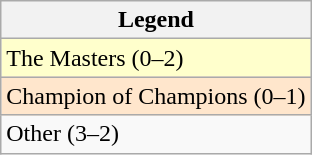<table class="wikitable">
<tr>
<th>Legend</th>
</tr>
<tr style="background:#ffc;">
<td>The Masters (0–2)</td>
</tr>
<tr style="background:#ffe6cc;">
<td>Champion of Champions (0–1)</td>
</tr>
<tr>
<td>Other (3–2)</td>
</tr>
</table>
